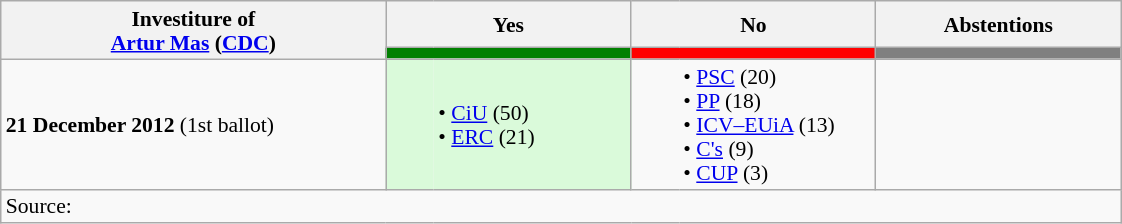<table class="wikitable" style="font-size:90%; line-height:16px;">
<tr>
<th rowspan="2" align="left" width="250">Investiture of<br><a href='#'>Artur Mas</a> (<a href='#'>CDC</a>)</th>
<th colspan="2">Yes</th>
<th colspan="2">No</th>
<th colspan="2">Abstentions</th>
</tr>
<tr>
<th colspan="2" height="1px" style="background:green;"></th>
<th colspan="2" style="background:red;"></th>
<th colspan="2" style="background:gray;"></th>
</tr>
<tr>
<td align="left"><strong>21 December 2012</strong> (1st ballot)<br></td>
<td style="background-color:#DAFADA; font-size:115%; border-right-style:hidden;" width="25"></td>
<td style="background-color:#DAFADA;" width="125">• <a href='#'>CiU</a> (50)<br>• <a href='#'>ERC</a> (21)</td>
<td style="font-size:115%; border-right-style:hidden;" width="25"></td>
<td width="125">• <a href='#'>PSC</a> (20)<br>• <a href='#'>PP</a> (18)<br>• <a href='#'>ICV–EUiA</a> (13)<br>• <a href='#'>C's</a> (9)<br>• <a href='#'>CUP</a> (3)</td>
<td style="font-size:115%; border-right-style:hidden;" width="25"></td>
<td width="125"></td>
</tr>
<tr>
<td colspan="7">Source: </td>
</tr>
</table>
